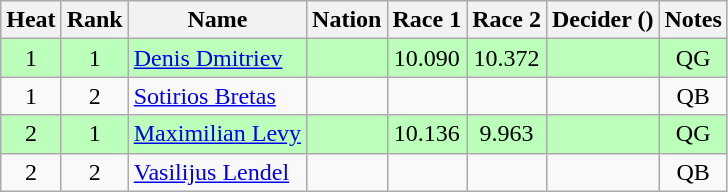<table class="wikitable sortable" style="text-align:center">
<tr>
<th>Heat</th>
<th>Rank</th>
<th>Name</th>
<th>Nation</th>
<th>Race 1</th>
<th>Race 2</th>
<th>Decider ()</th>
<th>Notes</th>
</tr>
<tr bgcolor=bbffbb>
<td>1</td>
<td>1</td>
<td align=left><a href='#'>Denis Dmitriev</a></td>
<td align=left></td>
<td>10.090</td>
<td>10.372</td>
<td></td>
<td>QG</td>
</tr>
<tr>
<td>1</td>
<td>2</td>
<td align=left><a href='#'>Sotirios Bretas</a></td>
<td align=left></td>
<td></td>
<td></td>
<td></td>
<td>QB</td>
</tr>
<tr bgcolor=bbffbb>
<td>2</td>
<td>1</td>
<td align=left><a href='#'>Maximilian Levy</a></td>
<td align=left></td>
<td>10.136</td>
<td>9.963</td>
<td></td>
<td>QG</td>
</tr>
<tr>
<td>2</td>
<td>2</td>
<td align=left><a href='#'>Vasilijus Lendel</a></td>
<td align=left></td>
<td></td>
<td></td>
<td></td>
<td>QB</td>
</tr>
</table>
